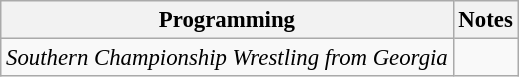<table class="wikitable" style="font-size: 95%;">
<tr>
<th>Programming</th>
<th>Notes</th>
</tr>
<tr>
<td><em>Southern Championship Wrestling from Georgia</em></td>
<td></td>
</tr>
</table>
